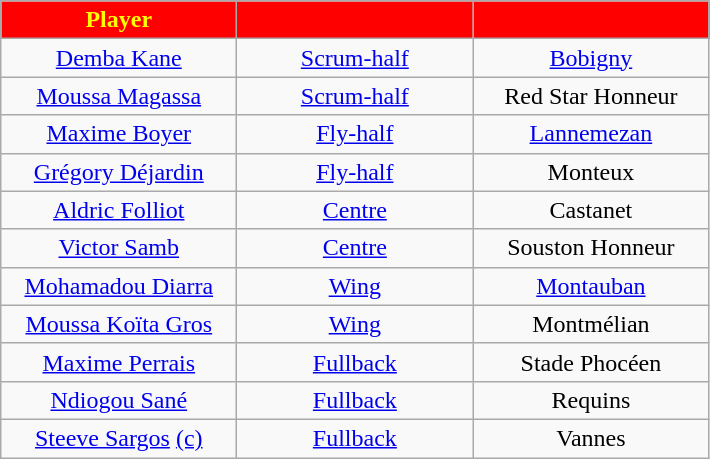<table class="wikitable" style="text-align:center">
<tr style="background:red;">
<td style="width:150px; text-align:center; color:yellow;"><strong>Player</strong></td>
<td style="width:150px"><strong></strong></td>
<td style="width:150px"><strong></strong></td>
</tr>
<tr>
<td><a href='#'>Demba Kane</a></td>
<td><a href='#'>Scrum-half</a></td>
<td> <a href='#'>Bobigny</a></td>
</tr>
<tr>
<td><a href='#'>Moussa Magassa</a></td>
<td><a href='#'>Scrum-half</a></td>
<td> Red Star Honneur</td>
</tr>
<tr>
<td><a href='#'>Maxime Boyer</a></td>
<td><a href='#'>Fly-half</a></td>
<td> <a href='#'>Lannemezan</a></td>
</tr>
<tr>
<td><a href='#'>Grégory Déjardin</a></td>
<td><a href='#'>Fly-half</a></td>
<td> Monteux</td>
</tr>
<tr>
<td><a href='#'>Aldric Folliot</a></td>
<td><a href='#'>Centre</a></td>
<td> Castanet</td>
</tr>
<tr>
<td><a href='#'>Victor Samb</a></td>
<td><a href='#'>Centre</a></td>
<td> Souston Honneur</td>
</tr>
<tr>
<td><a href='#'>Mohamadou Diarra</a></td>
<td><a href='#'>Wing</a></td>
<td> <a href='#'>Montauban</a></td>
</tr>
<tr>
<td><a href='#'>Moussa Koïta Gros</a></td>
<td><a href='#'>Wing</a></td>
<td> Montmélian</td>
</tr>
<tr>
<td><a href='#'>Maxime Perrais</a></td>
<td><a href='#'>Fullback</a></td>
<td> Stade Phocéen</td>
</tr>
<tr>
<td><a href='#'>Ndiogou Sané</a></td>
<td><a href='#'>Fullback</a></td>
<td> Requins</td>
</tr>
<tr>
<td><a href='#'>Steeve Sargos</a> <a href='#'>(c)</a></td>
<td><a href='#'>Fullback</a></td>
<td> Vannes</td>
</tr>
</table>
